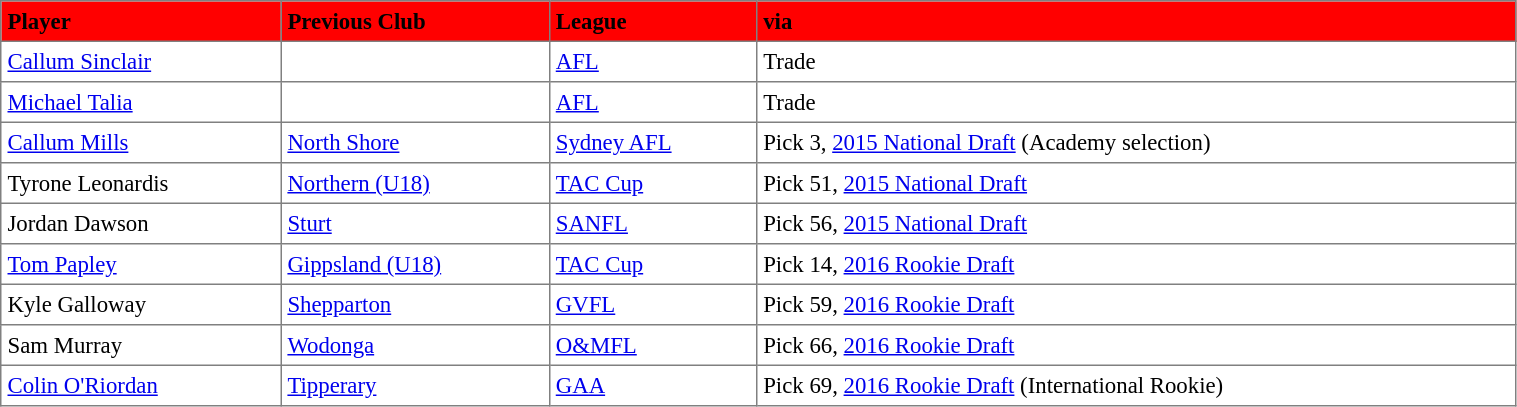<table border="1" cellpadding="4" cellspacing="0"  style="text-align:left; font-size:95%; border-collapse:collapse; width:80%;">
<tr style="background:#FF0000;">
<th><span>Player</span></th>
<th><span>Previous Club</span></th>
<th><span>League</span></th>
<th><span>via</span></th>
</tr>
<tr>
<td> <a href='#'>Callum Sinclair</a></td>
<td></td>
<td><a href='#'>AFL</a></td>
<td>Trade</td>
</tr>
<tr>
<td> <a href='#'>Michael Talia</a></td>
<td></td>
<td><a href='#'>AFL</a></td>
<td>Trade</td>
</tr>
<tr>
<td> <a href='#'>Callum Mills</a></td>
<td><a href='#'>North Shore</a></td>
<td><a href='#'>Sydney AFL</a></td>
<td>Pick 3, <a href='#'>2015 National Draft</a> (Academy selection)</td>
</tr>
<tr>
<td> Tyrone Leonardis</td>
<td><a href='#'>Northern (U18)</a></td>
<td><a href='#'>TAC Cup</a></td>
<td>Pick 51, <a href='#'>2015 National Draft</a></td>
</tr>
<tr>
<td> Jordan Dawson</td>
<td><a href='#'>Sturt</a></td>
<td><a href='#'>SANFL</a></td>
<td>Pick 56, <a href='#'>2015 National Draft</a></td>
</tr>
<tr>
<td> <a href='#'>Tom Papley</a></td>
<td><a href='#'>Gippsland (U18)</a></td>
<td><a href='#'>TAC Cup</a></td>
<td>Pick 14, <a href='#'>2016 Rookie Draft</a></td>
</tr>
<tr>
<td> Kyle Galloway</td>
<td><a href='#'>Shepparton</a></td>
<td><a href='#'>GVFL</a></td>
<td>Pick 59, <a href='#'>2016 Rookie Draft</a></td>
</tr>
<tr>
<td> Sam Murray</td>
<td><a href='#'>Wodonga</a></td>
<td><a href='#'>O&MFL</a></td>
<td>Pick 66, <a href='#'>2016 Rookie Draft</a></td>
</tr>
<tr>
<td> <a href='#'>Colin O'Riordan</a></td>
<td><a href='#'>Tipperary</a></td>
<td><a href='#'>GAA</a></td>
<td>Pick 69, <a href='#'>2016 Rookie Draft</a> (International Rookie)</td>
</tr>
</table>
